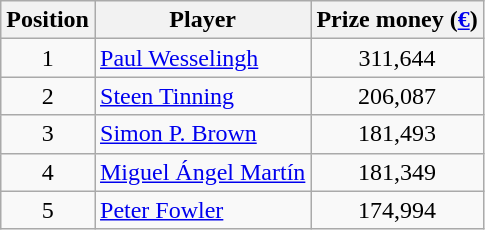<table class=wikitable>
<tr>
<th>Position</th>
<th>Player</th>
<th>Prize money (<a href='#'>€</a>)</th>
</tr>
<tr>
<td align=center>1</td>
<td> <a href='#'>Paul Wesselingh</a></td>
<td align=center>311,644</td>
</tr>
<tr>
<td align=center>2</td>
<td> <a href='#'>Steen Tinning</a></td>
<td align=center>206,087</td>
</tr>
<tr>
<td align=center>3</td>
<td> <a href='#'>Simon P. Brown</a></td>
<td align=center>181,493</td>
</tr>
<tr>
<td align=center>4</td>
<td> <a href='#'>Miguel Ángel Martín</a></td>
<td align=center>181,349</td>
</tr>
<tr>
<td align=center>5</td>
<td> <a href='#'>Peter Fowler</a></td>
<td align=center>174,994</td>
</tr>
</table>
